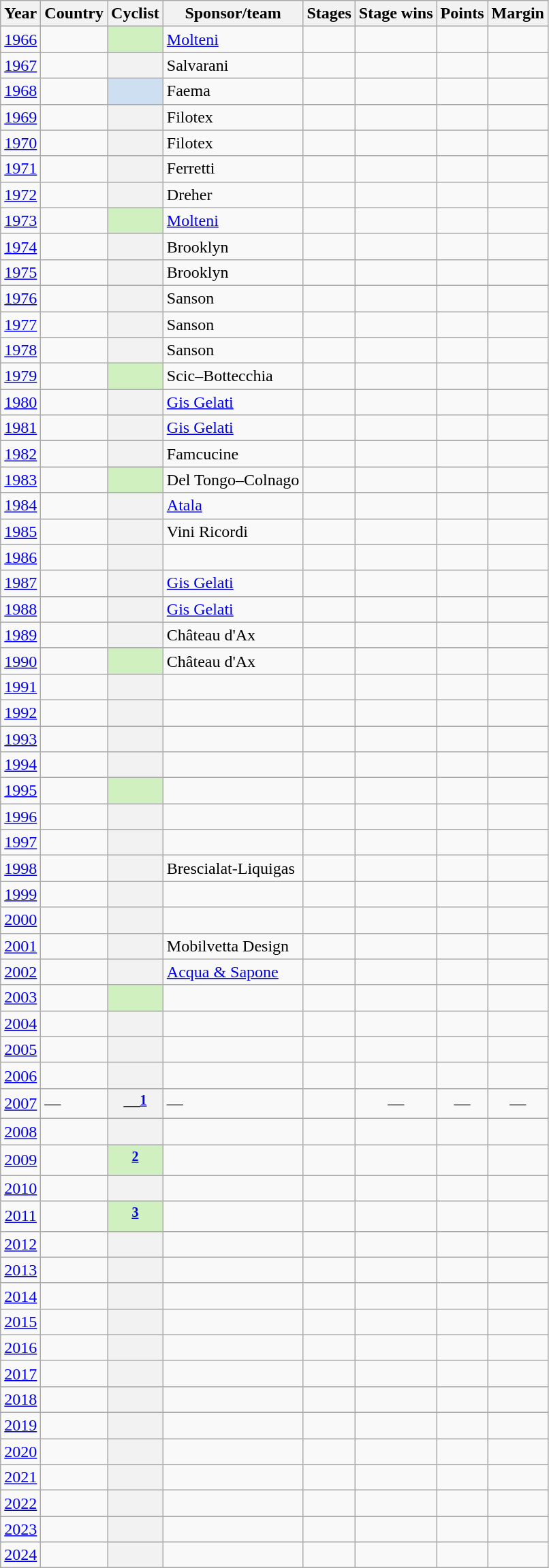<table class="wikitable plainrowheaders sortable">
<tr>
<th scope=col>Year</th>
<th scope=col>Country</th>
<th scope=col>Cyclist</th>
<th scope=col>Sponsor/team</th>
<th scope=col>Stages</th>
<th scope=col>Stage wins</th>
<th scope=col>Points</th>
<th scope=col>Margin</th>
</tr>
<tr>
<td align=center><a href='#'>1966</a></td>
<td></td>
<th scope=row style=background:#D0F0C0><sup></sup></th>
<td><a href='#'>Molteni</a></td>
<td align=center></td>
<td align=center></td>
<td align=center></td>
<td align=center></td>
</tr>
<tr>
<td align=center><a href='#'>1967</a></td>
<td></td>
<th scope=row></th>
<td>Salvarani</td>
<td align=center></td>
<td align=center></td>
<td align=center></td>
<td align=center></td>
</tr>
<tr>
<td align=center><a href='#'>1968</a></td>
<td></td>
<th scope=row style=background:#cedff2><sup></sup></th>
<td>Faema</td>
<td align=center></td>
<td align=center></td>
<td align=center></td>
<td align=center></td>
</tr>
<tr>
<td align=center><a href='#'>1969</a></td>
<td></td>
<th scope=row></th>
<td>Filotex</td>
<td align=center></td>
<td align=center></td>
<td align=center></td>
<td align=center></td>
</tr>
<tr>
<td align=center><a href='#'>1970</a></td>
<td></td>
<th scope=row></th>
<td>Filotex</td>
<td align=center></td>
<td align=center></td>
<td align=center></td>
<td align=center></td>
</tr>
<tr>
<td align=center><a href='#'>1971</a></td>
<td></td>
<th scope=row></th>
<td>Ferretti</td>
<td align=center></td>
<td align=center></td>
<td align=center></td>
<td align=center></td>
</tr>
<tr>
<td align=center><a href='#'>1972</a></td>
<td></td>
<th scope=row></th>
<td>Dreher</td>
<td align=center></td>
<td align=center></td>
<td align=center></td>
<td align=center></td>
</tr>
<tr>
<td align=center><a href='#'>1973</a></td>
<td></td>
<th scope=row style=background:#D0F0C0><sup></sup></th>
<td><a href='#'>Molteni</a></td>
<td align=center></td>
<td align=center></td>
<td align=center></td>
<td align=center></td>
</tr>
<tr>
<td align=center><a href='#'>1974</a></td>
<td></td>
<th scope=row></th>
<td>Brooklyn</td>
<td align=center></td>
<td align=center></td>
<td align=center></td>
<td align=center></td>
</tr>
<tr>
<td align=center><a href='#'>1975</a></td>
<td></td>
<th scope=row></th>
<td>Brooklyn</td>
<td align=center></td>
<td align=center></td>
<td align=center></td>
<td align=center></td>
</tr>
<tr>
<td align=center><a href='#'>1976</a></td>
<td></td>
<th scope=row></th>
<td>Sanson</td>
<td align=center></td>
<td align=center></td>
<td align=center></td>
<td align=center></td>
</tr>
<tr>
<td align=center><a href='#'>1977</a></td>
<td></td>
<th scope=row></th>
<td>Sanson</td>
<td align=center></td>
<td align=center></td>
<td align=center></td>
<td align=center></td>
</tr>
<tr>
<td align=center><a href='#'>1978</a></td>
<td></td>
<th scope=row></th>
<td>Sanson</td>
<td align=center></td>
<td align=center></td>
<td align=center></td>
<td align=center></td>
</tr>
<tr>
<td align=center><a href='#'>1979</a></td>
<td></td>
<th scope=row style=background:#D0F0C0><sup></sup></th>
<td>Scic–Bottecchia</td>
<td align=center></td>
<td align=center></td>
<td align=center></td>
<td align=center></td>
</tr>
<tr>
<td align=center><a href='#'>1980</a></td>
<td></td>
<th scope=row></th>
<td><a href='#'>Gis Gelati</a></td>
<td align=center></td>
<td align=center></td>
<td align=center></td>
<td align=center></td>
</tr>
<tr>
<td align=center><a href='#'>1981</a></td>
<td></td>
<th scope=row></th>
<td><a href='#'>Gis Gelati</a></td>
<td align=center></td>
<td align=center></td>
<td align=center></td>
<td align=center></td>
</tr>
<tr>
<td align=center><a href='#'>1982</a></td>
<td></td>
<th scope=row></th>
<td>Famcucine</td>
<td align=center></td>
<td align=center></td>
<td align=center></td>
<td align=center></td>
</tr>
<tr>
<td align=center><a href='#'>1983</a></td>
<td></td>
<th scope=row style=background:#D0F0C0><sup></sup></th>
<td>Del Tongo–Colnago</td>
<td align=center></td>
<td align=center></td>
<td align=center></td>
<td align=center></td>
</tr>
<tr>
<td align=center><a href='#'>1984</a></td>
<td></td>
<th scope=row></th>
<td><a href='#'>Atala</a></td>
<td align=center></td>
<td align=center></td>
<td align=center></td>
<td align=center></td>
</tr>
<tr>
<td align=center><a href='#'>1985</a></td>
<td></td>
<th scope=row></th>
<td>Vini Ricordi</td>
<td align=center></td>
<td align=center></td>
<td align=center></td>
<td align=center></td>
</tr>
<tr>
<td align=center><a href='#'>1986</a></td>
<td></td>
<th scope=row></th>
<td></td>
<td align=center></td>
<td align=center></td>
<td align=center></td>
<td align=center></td>
</tr>
<tr>
<td align=center><a href='#'>1987</a></td>
<td></td>
<th scope=row></th>
<td><a href='#'>Gis Gelati</a></td>
<td align=center></td>
<td align=center></td>
<td align=center></td>
<td align=center></td>
</tr>
<tr>
<td align=center><a href='#'>1988</a></td>
<td></td>
<th scope=row></th>
<td><a href='#'>Gis Gelati</a></td>
<td align=center></td>
<td align=center></td>
<td align=center></td>
<td align=center></td>
</tr>
<tr>
<td align=center><a href='#'>1989</a></td>
<td></td>
<th scope=row></th>
<td>Château d'Ax</td>
<td align=center></td>
<td align=center></td>
<td align=center></td>
<td align=center></td>
</tr>
<tr>
<td align=center><a href='#'>1990</a></td>
<td></td>
<th scope=row style=background:#D0F0C0><sup></sup></th>
<td>Château d'Ax</td>
<td align=center></td>
<td align=center></td>
<td align=center></td>
<td align=center></td>
</tr>
<tr>
<td align=center><a href='#'>1991</a></td>
<td></td>
<th scope=row></th>
<td></td>
<td align=center></td>
<td align=center></td>
<td align=center></td>
<td align=center></td>
</tr>
<tr>
<td align=center><a href='#'>1992</a></td>
<td></td>
<th scope=row></th>
<td></td>
<td align=center></td>
<td align=center></td>
<td align=center></td>
<td align=center></td>
</tr>
<tr>
<td align=center><a href='#'>1993</a></td>
<td></td>
<th scope=row></th>
<td></td>
<td align=center></td>
<td align=center></td>
<td align=center></td>
<td align=center></td>
</tr>
<tr>
<td align=center><a href='#'>1994</a></td>
<td></td>
<th scope=row></th>
<td></td>
<td align=center></td>
<td align=center></td>
<td align=center></td>
<td align=center></td>
</tr>
<tr>
<td align=center><a href='#'>1995</a></td>
<td></td>
<th scope=row style=background:#D0F0C0><sup></sup></th>
<td></td>
<td align=center></td>
<td align=center></td>
<td align=center></td>
<td align=center></td>
</tr>
<tr>
<td align=center><a href='#'>1996</a></td>
<td></td>
<th scope=row></th>
<td></td>
<td align=center></td>
<td align=center></td>
<td align=center></td>
<td align=center></td>
</tr>
<tr>
<td align=center><a href='#'>1997</a></td>
<td></td>
<th scope=row></th>
<td></td>
<td align=center></td>
<td align=center></td>
<td align=center></td>
<td align=center></td>
</tr>
<tr>
<td align=center><a href='#'>1998</a></td>
<td></td>
<th scope=row></th>
<td>Brescialat-Liquigas</td>
<td align=center></td>
<td align=center></td>
<td align=center></td>
<td align=center></td>
</tr>
<tr>
<td align=center><a href='#'>1999</a></td>
<td></td>
<th scope=row></th>
<td></td>
<td align=center></td>
<td align=center></td>
<td align=center></td>
<td align=center></td>
</tr>
<tr>
<td align=center><a href='#'>2000</a></td>
<td></td>
<th scope=row></th>
<td></td>
<td align=center></td>
<td align=center></td>
<td align=center></td>
<td align=center></td>
</tr>
<tr>
<td align=center><a href='#'>2001</a></td>
<td></td>
<th scope=row></th>
<td>Mobilvetta Design</td>
<td align=center></td>
<td align=center></td>
<td align=center></td>
<td align=center></td>
</tr>
<tr>
<td align=center><a href='#'>2002</a></td>
<td></td>
<th scope=row></th>
<td><a href='#'>Acqua & Sapone</a></td>
<td align=center></td>
<td align=center></td>
<td align=center></td>
<td align=center></td>
</tr>
<tr>
<td align=center><a href='#'>2003</a></td>
<td></td>
<th scope=row style=background:#D0F0C0><sup></sup></th>
<td></td>
<td align=center></td>
<td align=center></td>
<td align=center></td>
<td align=center></td>
</tr>
<tr>
<td align=center><a href='#'>2004</a></td>
<td></td>
<th scope=row></th>
<td></td>
<td align=center></td>
<td align=center></td>
<td align=center></td>
<td align=center></td>
</tr>
<tr>
<td align=center><a href='#'>2005</a></td>
<td></td>
<th scope=row></th>
<td></td>
<td align=center></td>
<td align=center></td>
<td align=center></td>
<td align=center></td>
</tr>
<tr>
<td align=center><a href='#'>2006</a></td>
<td></td>
<th scope=row></th>
<td></td>
<td align=center></td>
<td align=center></td>
<td align=center></td>
<td align=center></td>
</tr>
<tr>
<td align=center><a href='#'>2007</a></td>
<td>—</td>
<th scope=row>—<sup><a href='#'>1</a></sup></th>
<td>—</td>
<td align=center></td>
<td align=center>—</td>
<td align=center>—</td>
<td align=center>—</td>
</tr>
<tr>
<td align=center><a href='#'>2008</a></td>
<td></td>
<th scope=row></th>
<td></td>
<td align=center></td>
<td align=center></td>
<td align=center></td>
<td align=center></td>
</tr>
<tr>
<td align=center><a href='#'>2009</a></td>
<td></td>
<th scope=row style=background:#D0F0C0><sup><a href='#'>2</a></sup></th>
<td></td>
<td align=center></td>
<td align=center></td>
<td align=center></td>
<td align=center></td>
</tr>
<tr>
<td align=center><a href='#'>2010</a></td>
<td></td>
<th scope=row></th>
<td></td>
<td align=center></td>
<td align=center></td>
<td align=center></td>
<td align=center></td>
</tr>
<tr>
<td align=center><a href='#'>2011</a></td>
<td></td>
<th scope=row style=background:#D0F0C0><sup><a href='#'>3</a></sup></th>
<td></td>
<td align=center></td>
<td align=center></td>
<td align=center></td>
<td align=center></td>
</tr>
<tr>
<td align=center><a href='#'>2012</a></td>
<td></td>
<th scope=row></th>
<td></td>
<td align=center></td>
<td align=center></td>
<td align=center></td>
<td align=center></td>
</tr>
<tr>
<td align=center><a href='#'>2013</a></td>
<td></td>
<th scope=row></th>
<td></td>
<td align=center></td>
<td align=center></td>
<td align=center></td>
<td align=center></td>
</tr>
<tr>
<td align=center><a href='#'>2014</a></td>
<td></td>
<th scope=row></th>
<td></td>
<td align=center></td>
<td align=center></td>
<td align=center></td>
<td align=center></td>
</tr>
<tr>
<td align=center><a href='#'>2015</a></td>
<td></td>
<th scope=row></th>
<td></td>
<td align=center></td>
<td align=center></td>
<td align=center></td>
<td align=center></td>
</tr>
<tr>
<td align=center><a href='#'>2016</a></td>
<td></td>
<th scope=row></th>
<td></td>
<td align=center></td>
<td align=center></td>
<td align=center></td>
<td align=center></td>
</tr>
<tr>
<td align=center><a href='#'>2017</a></td>
<td></td>
<th scope=row></th>
<td></td>
<td align=center></td>
<td align=center></td>
<td align=center></td>
<td align=center></td>
</tr>
<tr>
<td align=center><a href='#'>2018</a></td>
<td></td>
<th scope=row></th>
<td></td>
<td align=center></td>
<td align=center></td>
<td align=center></td>
<td align=center></td>
</tr>
<tr>
<td align=center><a href='#'>2019</a></td>
<td></td>
<th scope=row></th>
<td></td>
<td align=center></td>
<td align=center></td>
<td align=center></td>
<td align=center></td>
</tr>
<tr>
<td align=center><a href='#'>2020</a></td>
<td></td>
<th scope=row></th>
<td></td>
<td align=center></td>
<td align=center></td>
<td align=center></td>
<td align=center></td>
</tr>
<tr>
<td align=center><a href='#'>2021</a></td>
<td></td>
<th scope=row></th>
<td></td>
<td align=center></td>
<td align=center></td>
<td align=center></td>
<td align=center></td>
</tr>
<tr>
<td align=center><a href='#'>2022</a></td>
<td></td>
<th scope=row></th>
<td></td>
<td align=center></td>
<td align=center></td>
<td align=center></td>
<td align=center></td>
</tr>
<tr>
<td align=center><a href='#'>2023</a></td>
<td></td>
<th scope=row></th>
<td></td>
<td align=center></td>
<td align=center></td>
<td align=center></td>
<td align=center></td>
</tr>
<tr>
<td align=center><a href='#'>2024</a></td>
<td></td>
<th scope=row></th>
<td></td>
<td align=center></td>
<td align=center></td>
<td align=center></td>
<td align=center></td>
</tr>
</table>
